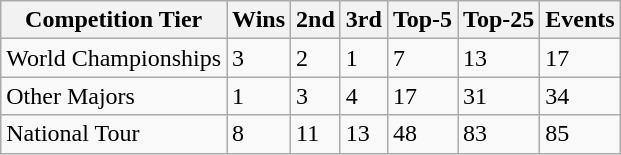<table class="wikitable">
<tr>
<th>Competition Tier</th>
<th>Wins</th>
<th>2nd</th>
<th>3rd</th>
<th>Top-5</th>
<th>Top-25</th>
<th>Events</th>
</tr>
<tr>
<td>World Championships</td>
<td>3</td>
<td>2</td>
<td>1</td>
<td>7</td>
<td>13</td>
<td>17</td>
</tr>
<tr>
<td>Other Majors</td>
<td>1</td>
<td>3</td>
<td>4</td>
<td>17</td>
<td>31</td>
<td>34</td>
</tr>
<tr>
<td>National Tour</td>
<td>8</td>
<td>11</td>
<td>13</td>
<td>48</td>
<td>83</td>
<td>85</td>
</tr>
</table>
